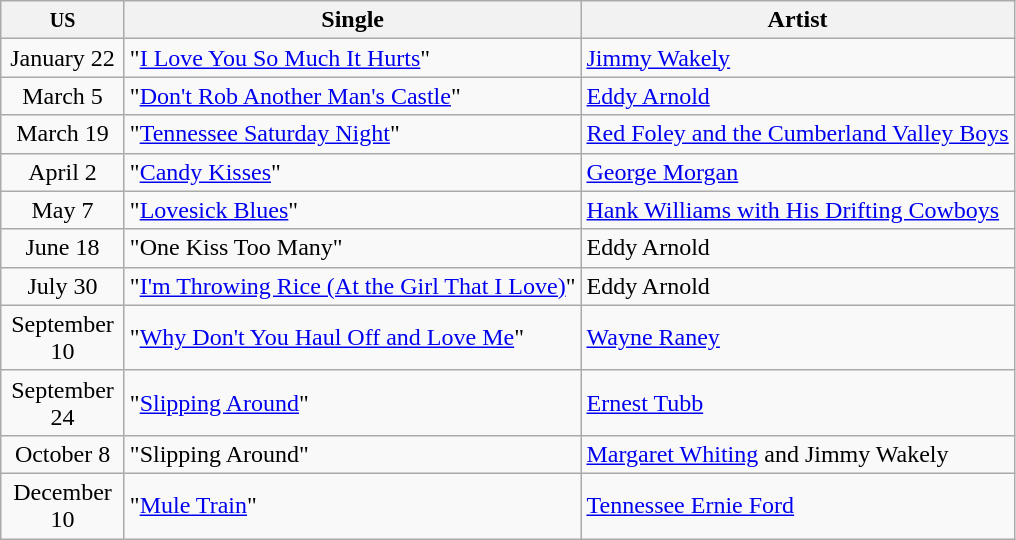<table class="wikitable sortable">
<tr>
<th width="75"><small>US</small></th>
<th>Single</th>
<th>Artist</th>
</tr>
<tr>
<td align="center">January 22</td>
<td>"<a href='#'>I Love You So Much It Hurts</a>"</td>
<td><a href='#'>Jimmy Wakely</a></td>
</tr>
<tr>
<td align="center">March 5</td>
<td>"<a href='#'>Don't Rob Another Man's Castle</a>"</td>
<td><a href='#'>Eddy Arnold</a></td>
</tr>
<tr>
<td align="center">March 19</td>
<td>"<a href='#'>Tennessee Saturday Night</a>"</td>
<td><a href='#'>Red Foley and the Cumberland Valley Boys</a></td>
</tr>
<tr>
<td align="center">April 2</td>
<td>"<a href='#'>Candy Kisses</a>"</td>
<td><a href='#'>George Morgan</a></td>
</tr>
<tr>
<td align="center">May 7</td>
<td>"<a href='#'>Lovesick Blues</a>"</td>
<td><a href='#'>Hank Williams with His Drifting Cowboys</a></td>
</tr>
<tr>
<td align="center">June 18</td>
<td>"One Kiss Too Many"</td>
<td>Eddy Arnold</td>
</tr>
<tr>
<td align="center">July 30</td>
<td>"<a href='#'>I'm Throwing Rice (At the Girl That I Love)</a>"</td>
<td>Eddy Arnold</td>
</tr>
<tr>
<td align="center">September 10</td>
<td>"<a href='#'>Why Don't You Haul Off and Love Me</a>"</td>
<td><a href='#'>Wayne Raney</a></td>
</tr>
<tr>
<td align="center">September 24</td>
<td>"<a href='#'>Slipping Around</a>"</td>
<td><a href='#'>Ernest Tubb</a></td>
</tr>
<tr>
<td align="center">October 8</td>
<td>"Slipping Around"</td>
<td><a href='#'>Margaret Whiting</a> and Jimmy Wakely</td>
</tr>
<tr>
<td align="center">December 10</td>
<td>"<a href='#'>Mule Train</a>"</td>
<td><a href='#'>Tennessee Ernie Ford</a></td>
</tr>
</table>
